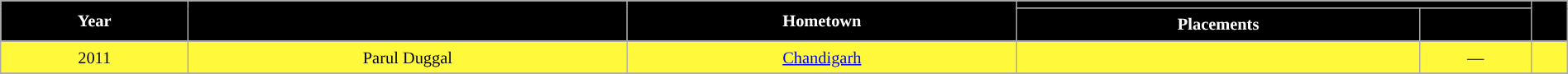<table class="wikitable" style="text-align:center; line-height:20px; font-size:85%; width:100%;">
<tr>
<th rowspan="2" style="background-color:#000000; color:#FFFFFF;">Year</th>
<th rowspan="2" style="background-color:#000000; color:#FFFFFF;"></th>
<th rowspan="2" style="background-color:#000000; color:#FFFFFF;">Hometown</th>
<th colspan="2" style="background-color:#000000; color:#FFFFFF;"></th>
<th rowspan="2" style="background-color:#000000; color:#FFFFFF;"></th>
</tr>
<tr>
<th style="background-color:#000000; color:#FFFFFF;">Placements</th>
<th style="background-color:#000000; color:#FFFFFF;"></th>
</tr>
<tr style="background-color:#FFF83B;">
<td>2011</td>
<td>Parul Duggal</td>
<td><a href='#'>Chandigarh</a></td>
<td></td>
<td>—</td>
<td></td>
</tr>
<tr>
</tr>
</table>
